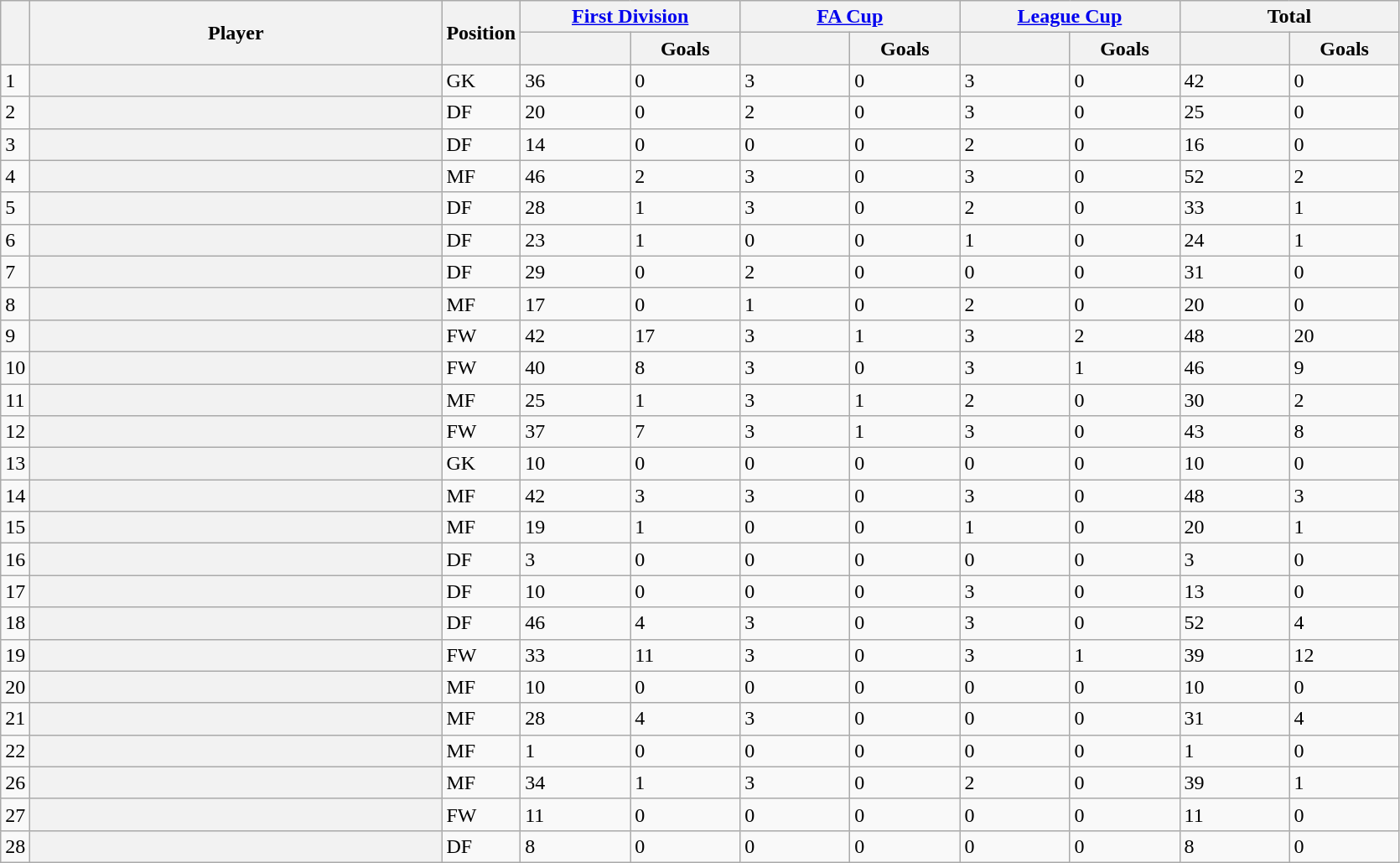<table class="wikitable plainrowheaders sortable">
<tr>
<th rowspan=2></th>
<th rowspan=2 style="width:20em"scope=col>Player</th>
<th rowspan=2>Position</th>
<th colspan=2 style="width:10em"scope=col><a href='#'>First Division</a></th>
<th colspan=2 style="width:10em"scope=col><a href='#'>FA Cup</a></th>
<th colspan=2 style="width:10em"scope=col><a href='#'>League Cup</a></th>
<th colspan=2 style="width:10em"scope=col>Total</th>
</tr>
<tr>
<th style="width:5em"></th>
<th style="width:5em">Goals</th>
<th style="width:5em"></th>
<th style="width:5em">Goals</th>
<th style="width:5em"></th>
<th style="width:5em">Goals</th>
<th style="width:5em"></th>
<th style="width:5em">Goals</th>
</tr>
<tr>
<td>1</td>
<th scope=row></th>
<td>GK</td>
<td>36</td>
<td>0</td>
<td>3</td>
<td>0</td>
<td>3</td>
<td>0</td>
<td>42</td>
<td>0</td>
</tr>
<tr>
<td>2</td>
<th scope=row></th>
<td>DF</td>
<td>20</td>
<td>0</td>
<td>2</td>
<td>0</td>
<td>3</td>
<td>0</td>
<td>25</td>
<td>0</td>
</tr>
<tr>
<td>3</td>
<th scope=row></th>
<td>DF</td>
<td>14</td>
<td>0</td>
<td>0</td>
<td>0</td>
<td>2</td>
<td>0</td>
<td>16</td>
<td>0</td>
</tr>
<tr>
<td>4</td>
<th scope=row></th>
<td>MF</td>
<td>46</td>
<td>2</td>
<td>3</td>
<td>0</td>
<td>3</td>
<td>0</td>
<td>52</td>
<td>2</td>
</tr>
<tr>
<td>5</td>
<th scope=row></th>
<td>DF</td>
<td>28</td>
<td>1</td>
<td>3</td>
<td>0</td>
<td>2</td>
<td>0</td>
<td>33</td>
<td>1</td>
</tr>
<tr>
<td>6</td>
<th scope=row></th>
<td>DF</td>
<td>23</td>
<td>1</td>
<td>0</td>
<td>0</td>
<td>1</td>
<td>0</td>
<td>24</td>
<td>1</td>
</tr>
<tr>
<td>7</td>
<th scope=row></th>
<td>DF</td>
<td>29</td>
<td>0</td>
<td>2</td>
<td>0</td>
<td>0</td>
<td>0</td>
<td>31</td>
<td>0</td>
</tr>
<tr>
<td>8</td>
<th scope=row></th>
<td>MF</td>
<td>17</td>
<td>0</td>
<td>1</td>
<td>0</td>
<td>2</td>
<td>0</td>
<td>20</td>
<td>0</td>
</tr>
<tr>
<td>9</td>
<th scope=row></th>
<td>FW</td>
<td>42</td>
<td>17</td>
<td>3</td>
<td>1</td>
<td>3</td>
<td>2</td>
<td>48</td>
<td>20</td>
</tr>
<tr>
<td>10</td>
<th scope=row></th>
<td>FW</td>
<td>40</td>
<td>8</td>
<td>3</td>
<td>0</td>
<td>3</td>
<td>1</td>
<td>46</td>
<td>9</td>
</tr>
<tr>
<td>11</td>
<th scope=row></th>
<td>MF</td>
<td>25</td>
<td>1</td>
<td>3</td>
<td>1</td>
<td>2</td>
<td>0</td>
<td>30</td>
<td>2</td>
</tr>
<tr>
<td>12</td>
<th scope=row></th>
<td>FW</td>
<td>37</td>
<td>7</td>
<td>3</td>
<td>1</td>
<td>3</td>
<td>0</td>
<td>43</td>
<td>8</td>
</tr>
<tr>
<td>13</td>
<th scope=row></th>
<td>GK</td>
<td>10</td>
<td>0</td>
<td>0</td>
<td>0</td>
<td>0</td>
<td>0</td>
<td>10</td>
<td>0</td>
</tr>
<tr>
<td>14</td>
<th scope=row></th>
<td>MF</td>
<td>42</td>
<td>3</td>
<td>3</td>
<td>0</td>
<td>3</td>
<td>0</td>
<td>48</td>
<td>3</td>
</tr>
<tr>
<td>15</td>
<th scope=row></th>
<td>MF</td>
<td>19</td>
<td>1</td>
<td>0</td>
<td>0</td>
<td>1</td>
<td>0</td>
<td>20</td>
<td>1</td>
</tr>
<tr>
<td>16</td>
<th scope=row></th>
<td>DF</td>
<td>3</td>
<td>0</td>
<td>0</td>
<td>0</td>
<td>0</td>
<td>0</td>
<td>3</td>
<td>0</td>
</tr>
<tr>
<td>17</td>
<th scope=row></th>
<td>DF</td>
<td>10</td>
<td>0</td>
<td>0</td>
<td>0</td>
<td>3</td>
<td>0</td>
<td>13</td>
<td>0</td>
</tr>
<tr>
<td>18</td>
<th scope=row></th>
<td>DF</td>
<td>46</td>
<td>4</td>
<td>3</td>
<td>0</td>
<td>3</td>
<td>0</td>
<td>52</td>
<td>4</td>
</tr>
<tr>
<td>19</td>
<th scope=row></th>
<td>FW</td>
<td>33</td>
<td>11</td>
<td>3</td>
<td>0</td>
<td>3</td>
<td>1</td>
<td>39</td>
<td>12</td>
</tr>
<tr>
<td>20</td>
<th scope=row></th>
<td>MF</td>
<td>10</td>
<td>0</td>
<td>0</td>
<td>0</td>
<td>0</td>
<td>0</td>
<td>10</td>
<td>0</td>
</tr>
<tr>
<td>21</td>
<th scope=row></th>
<td>MF</td>
<td>28</td>
<td>4</td>
<td>3</td>
<td>0</td>
<td>0</td>
<td>0</td>
<td>31</td>
<td>4</td>
</tr>
<tr>
<td>22</td>
<th scope=row></th>
<td>MF</td>
<td>1</td>
<td>0</td>
<td>0</td>
<td>0</td>
<td>0</td>
<td>0</td>
<td>1</td>
<td>0</td>
</tr>
<tr>
<td>26</td>
<th scope=row></th>
<td>MF</td>
<td>34</td>
<td>1</td>
<td>3</td>
<td>0</td>
<td>2</td>
<td>0</td>
<td>39</td>
<td>1</td>
</tr>
<tr>
<td>27</td>
<th scope=row></th>
<td>FW</td>
<td>11</td>
<td>0</td>
<td>0</td>
<td>0</td>
<td>0</td>
<td>0</td>
<td>11</td>
<td>0</td>
</tr>
<tr>
<td>28</td>
<th scope=row></th>
<td>DF</td>
<td>8</td>
<td>0</td>
<td>0</td>
<td>0</td>
<td>0</td>
<td>0</td>
<td>8</td>
<td>0</td>
</tr>
</table>
